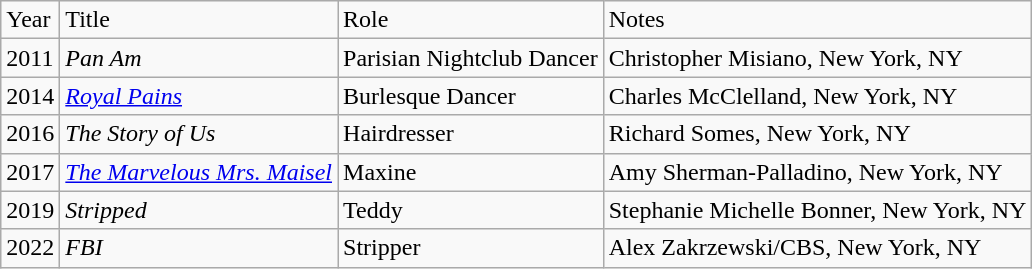<table class="wikitable">
<tr>
<td>Year</td>
<td>Title</td>
<td>Role</td>
<td>Notes</td>
</tr>
<tr>
<td>2011</td>
<td><em>Pan Am</em></td>
<td>Parisian Nightclub Dancer</td>
<td>Christopher Misiano, New York, NY</td>
</tr>
<tr>
<td>2014</td>
<td><em><a href='#'>Royal Pains</a></em></td>
<td>Burlesque Dancer</td>
<td>Charles McClelland, New York, NY</td>
</tr>
<tr>
<td>2016</td>
<td><em>The Story of Us</em></td>
<td>Hairdresser</td>
<td>Richard Somes, New York, NY</td>
</tr>
<tr>
<td>2017</td>
<td><em><a href='#'>The Marvelous Mrs. Maisel</a></em></td>
<td>Maxine</td>
<td>Amy Sherman-Palladino, New York, NY</td>
</tr>
<tr>
<td>2019</td>
<td><em>Stripped</em></td>
<td>Teddy</td>
<td>Stephanie Michelle Bonner, New York, NY</td>
</tr>
<tr>
<td>2022</td>
<td><em>FBI</em></td>
<td>Stripper</td>
<td>Alex Zakrzewski/CBS, New York, NY</td>
</tr>
</table>
